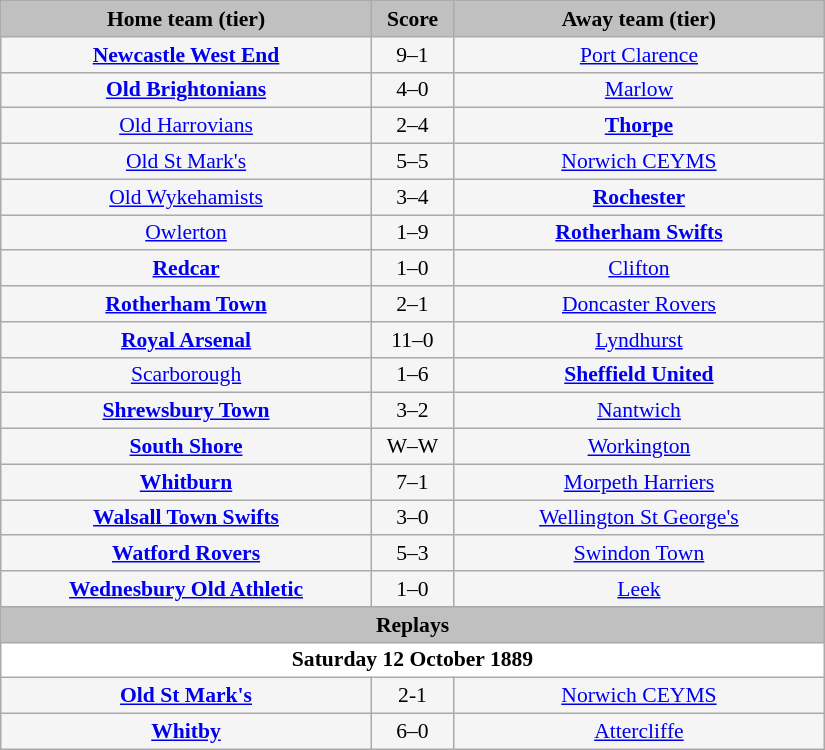<table class="wikitable" style="width: 550px; background:WhiteSmoke; text-align:center; font-size:90%">
<tr>
<td scope="col" style="width: 45.00%; background:silver;"><strong>Home team (tier)</strong></td>
<td scope="col" style="width: 10.00%; background:silver;"><strong>Score</strong></td>
<td scope="col" style="width: 45.00%; background:silver;"><strong>Away team (tier)</strong></td>
</tr>
<tr>
<td><strong><a href='#'>Newcastle West End</a></strong></td>
<td>9–1</td>
<td><a href='#'>Port Clarence</a></td>
</tr>
<tr>
<td><strong><a href='#'>Old Brightonians</a></strong></td>
<td>4–0</td>
<td><a href='#'>Marlow</a></td>
</tr>
<tr>
<td><a href='#'>Old Harrovians</a></td>
<td>2–4</td>
<td><strong><a href='#'>Thorpe</a></strong></td>
</tr>
<tr>
<td><a href='#'>Old St Mark's</a></td>
<td>5–5</td>
<td><a href='#'>Norwich CEYMS</a></td>
</tr>
<tr>
<td><a href='#'>Old Wykehamists</a></td>
<td>3–4</td>
<td><strong><a href='#'>Rochester</a></strong></td>
</tr>
<tr>
<td><a href='#'>Owlerton</a></td>
<td>1–9</td>
<td><strong><a href='#'>Rotherham Swifts</a></strong></td>
</tr>
<tr>
<td><strong><a href='#'>Redcar</a></strong></td>
<td>1–0</td>
<td><a href='#'>Clifton</a></td>
</tr>
<tr>
<td><strong><a href='#'>Rotherham Town</a></strong></td>
<td>2–1</td>
<td><a href='#'>Doncaster Rovers</a></td>
</tr>
<tr>
<td><strong><a href='#'>Royal Arsenal</a></strong></td>
<td>11–0</td>
<td><a href='#'>Lyndhurst</a></td>
</tr>
<tr>
<td><a href='#'>Scarborough</a></td>
<td>1–6</td>
<td><strong><a href='#'>Sheffield United</a></strong></td>
</tr>
<tr>
<td><strong><a href='#'>Shrewsbury Town</a></strong></td>
<td>3–2</td>
<td><a href='#'>Nantwich</a></td>
</tr>
<tr>
<td><strong><a href='#'>South Shore</a></strong></td>
<td>W–W</td>
<td><a href='#'>Workington</a></td>
</tr>
<tr>
<td><strong><a href='#'>Whitburn</a></strong></td>
<td>7–1</td>
<td><a href='#'>Morpeth Harriers</a></td>
</tr>
<tr>
<td><strong><a href='#'>Walsall Town Swifts</a></strong></td>
<td>3–0</td>
<td><a href='#'>Wellington St George's</a></td>
</tr>
<tr>
<td><strong><a href='#'>Watford Rovers</a></strong></td>
<td>5–3</td>
<td><a href='#'>Swindon Town</a></td>
</tr>
<tr>
<td><strong><a href='#'>Wednesbury Old Athletic</a></strong></td>
<td>1–0</td>
<td><a href='#'>Leek</a></td>
</tr>
<tr>
<td colspan="3" style= background:Silver><strong>Replays</strong></td>
</tr>
<tr>
<td colspan="3" style= background:White><strong>Saturday 12 October 1889</strong></td>
</tr>
<tr>
<td><strong><a href='#'>Old St Mark's</a></strong></td>
<td>2-1</td>
<td><a href='#'>Norwich CEYMS</a></td>
</tr>
<tr>
<td><strong><a href='#'>Whitby</a></strong></td>
<td>6–0</td>
<td><a href='#'>Attercliffe</a></td>
</tr>
</table>
